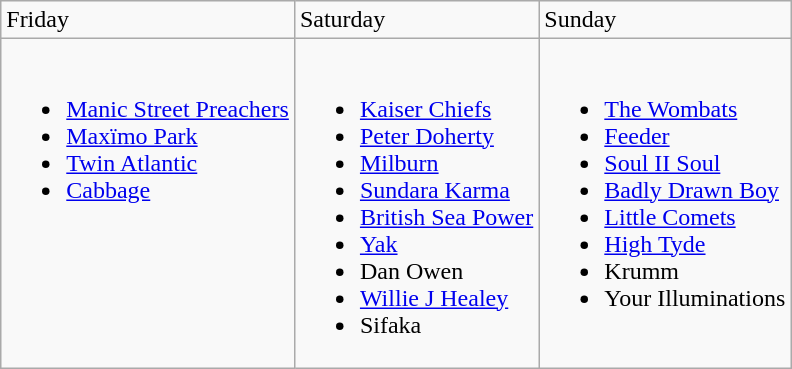<table class="wikitable">
<tr>
<td>Friday</td>
<td>Saturday</td>
<td>Sunday</td>
</tr>
<tr valign="top">
<td><br><ul><li><a href='#'>Manic Street Preachers</a></li><li><a href='#'>Maxïmo Park</a></li><li><a href='#'>Twin Atlantic</a></li><li><a href='#'>Cabbage</a></li></ul></td>
<td><br><ul><li><a href='#'>Kaiser Chiefs</a></li><li><a href='#'>Peter Doherty</a></li><li><a href='#'>Milburn</a></li><li><a href='#'>Sundara Karma</a></li><li><a href='#'>British Sea Power</a></li><li><a href='#'>Yak</a></li><li>Dan Owen</li><li><a href='#'>Willie J Healey</a></li><li>Sifaka</li></ul></td>
<td><br><ul><li><a href='#'>The Wombats</a></li><li><a href='#'>Feeder</a></li><li><a href='#'>Soul II Soul</a></li><li><a href='#'>Badly Drawn Boy</a></li><li><a href='#'>Little Comets</a></li><li><a href='#'>High Tyde</a></li><li>Krumm</li><li>Your Illuminations</li></ul></td>
</tr>
</table>
